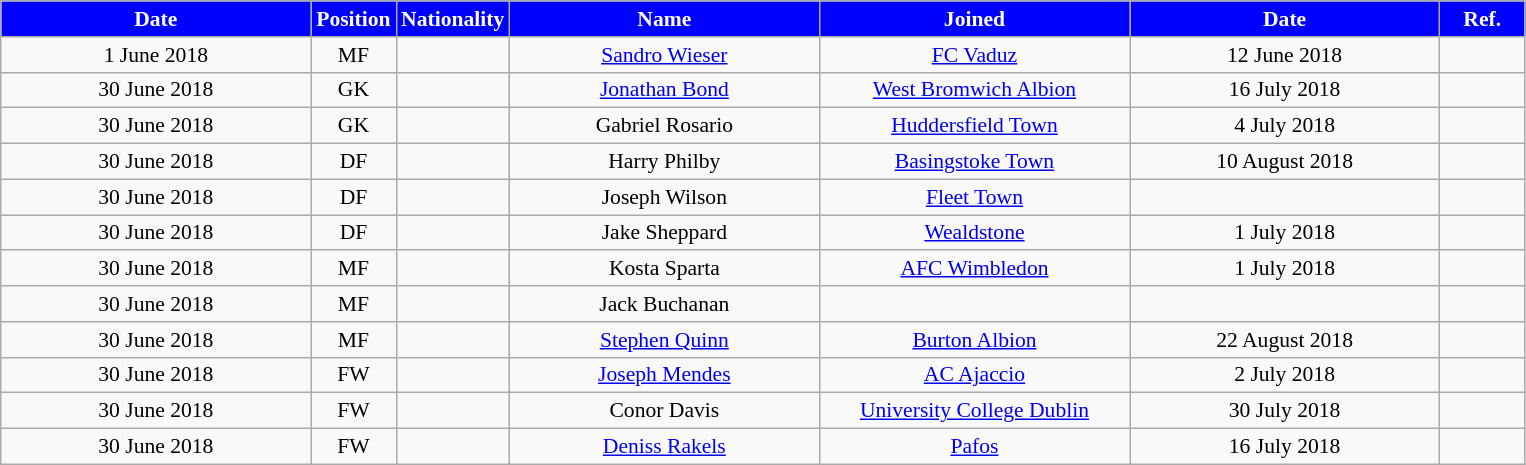<table class="wikitable"  style="text-align:center; font-size:90%; ">
<tr>
<th style="background:#00f; color:white; width:200px;">Date</th>
<th style="background:#00f; color:white; width:50px;">Position</th>
<th style="background:#00f; color:white; width:50px;">Nationality</th>
<th style="background:#00f; color:white; width:200px;">Name</th>
<th style="background:#00f; color:white; width:200px;">Joined</th>
<th style="background:#00f; color:white; width:200px;">Date</th>
<th style="background:#00f; color:white; width:50px;">Ref.</th>
</tr>
<tr>
<td>1 June 2018</td>
<td>MF</td>
<td></td>
<td><a href='#'>Sandro Wieser</a></td>
<td><a href='#'>FC Vaduz</a></td>
<td>12 June 2018</td>
<td></td>
</tr>
<tr>
<td>30 June 2018</td>
<td>GK</td>
<td></td>
<td><a href='#'>Jonathan Bond</a></td>
<td><a href='#'>West Bromwich Albion</a></td>
<td>16 July 2018</td>
<td></td>
</tr>
<tr>
<td>30 June 2018</td>
<td>GK</td>
<td></td>
<td>Gabriel Rosario</td>
<td><a href='#'>Huddersfield Town</a></td>
<td>4 July 2018</td>
<td></td>
</tr>
<tr>
<td>30 June 2018</td>
<td>DF</td>
<td></td>
<td>Harry Philby</td>
<td><a href='#'>Basingstoke Town</a></td>
<td>10 August 2018</td>
<td></td>
</tr>
<tr>
<td>30 June 2018</td>
<td>DF</td>
<td></td>
<td>Joseph Wilson</td>
<td><a href='#'>Fleet Town</a></td>
<td></td>
<td></td>
</tr>
<tr>
<td>30 June 2018</td>
<td>DF</td>
<td></td>
<td>Jake Sheppard</td>
<td><a href='#'>Wealdstone</a></td>
<td>1 July 2018</td>
<td></td>
</tr>
<tr>
<td>30 June 2018</td>
<td>MF</td>
<td></td>
<td>Kosta Sparta</td>
<td><a href='#'>AFC Wimbledon</a></td>
<td>1 July 2018</td>
<td></td>
</tr>
<tr>
<td>30 June 2018</td>
<td>MF</td>
<td></td>
<td>Jack Buchanan</td>
<td></td>
<td></td>
<td></td>
</tr>
<tr>
<td>30 June 2018</td>
<td>MF</td>
<td></td>
<td><a href='#'>Stephen Quinn</a></td>
<td><a href='#'>Burton Albion</a></td>
<td>22 August 2018</td>
<td></td>
</tr>
<tr>
<td>30 June 2018</td>
<td>FW</td>
<td></td>
<td><a href='#'>Joseph Mendes</a></td>
<td><a href='#'>AC Ajaccio</a></td>
<td>2 July 2018</td>
<td></td>
</tr>
<tr>
<td>30 June 2018</td>
<td>FW</td>
<td></td>
<td>Conor Davis</td>
<td><a href='#'>University College Dublin</a></td>
<td>30 July 2018</td>
<td></td>
</tr>
<tr>
<td>30 June 2018</td>
<td>FW</td>
<td></td>
<td><a href='#'>Deniss Rakels</a></td>
<td><a href='#'>Pafos</a></td>
<td>16 July 2018</td>
<td></td>
</tr>
</table>
